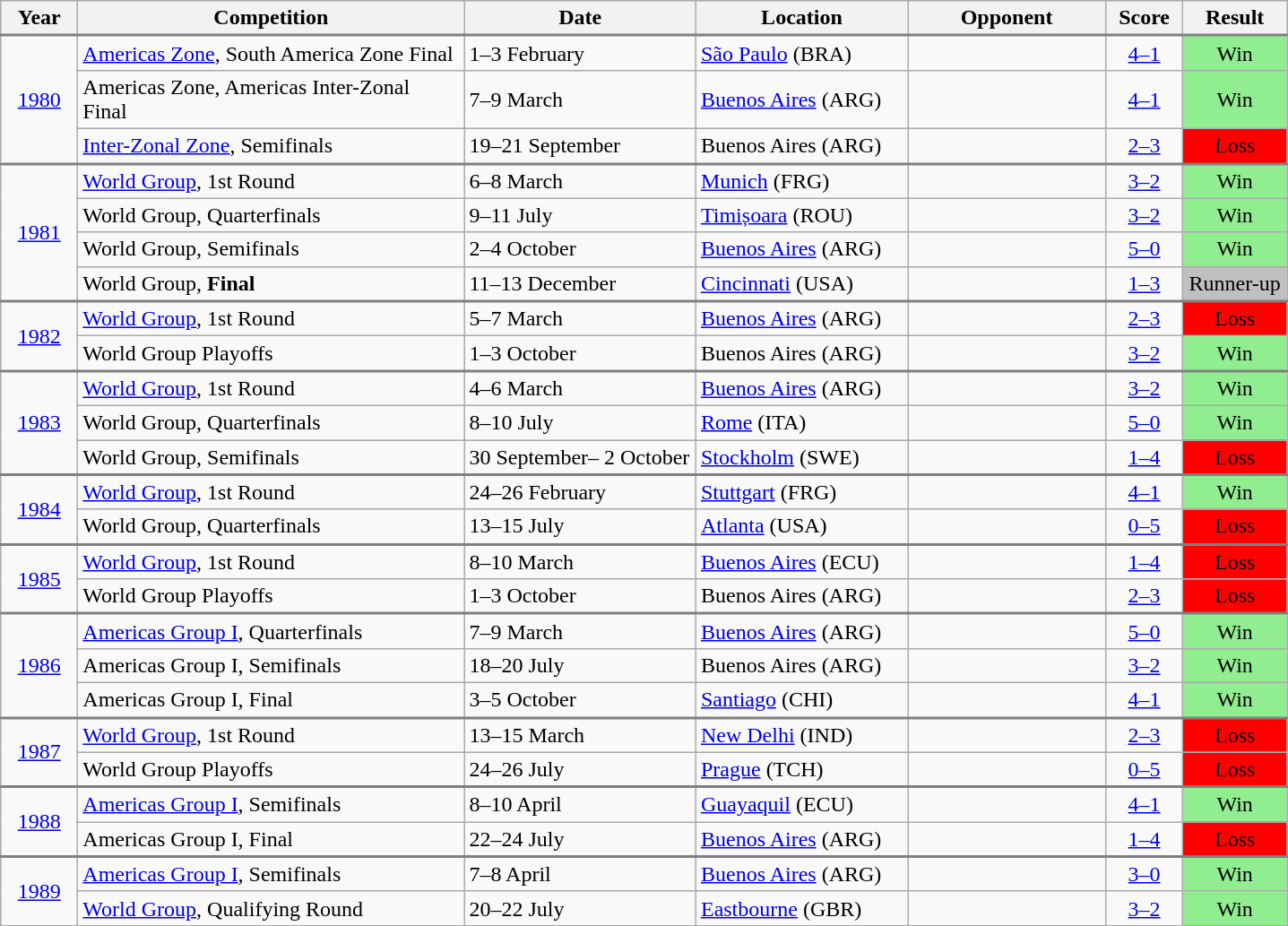<table class="wikitable collapsible collapsed">
<tr>
<th width="50">Year</th>
<th width="280">Competition</th>
<th width="165">Date</th>
<th width="150">Location</th>
<th width="140">Opponent</th>
<th width="50">Score</th>
<th width="70">Result</th>
</tr>
<tr style="border-top:2px solid gray;">
<td align="center" rowspan="3"><a href='#'>1980</a></td>
<td><a href='#'>Americas Zone</a>, South America Zone Final</td>
<td>1–3 February</td>
<td><a href='#'>São Paulo</a> (BRA)</td>
<td></td>
<td align="center"><a href='#'>4–1</a></td>
<td align="center" bgcolor=lightgreen>Win</td>
</tr>
<tr>
<td>Americas Zone, Americas Inter-Zonal Final</td>
<td>7–9 March</td>
<td><a href='#'>Buenos Aires</a> (ARG)</td>
<td></td>
<td align="center"><a href='#'>4–1</a></td>
<td align="center" bgcolor=lightgreen>Win</td>
</tr>
<tr>
<td><a href='#'>Inter-Zonal Zone</a>, Semifinals</td>
<td>19–21 September</td>
<td>Buenos Aires (ARG)</td>
<td></td>
<td align="center"><a href='#'>2–3</a></td>
<td align="center" bgcolor=red>Loss</td>
</tr>
<tr style="border-top:2px solid gray;">
<td align="center" rowspan="4"><a href='#'>1981</a></td>
<td><a href='#'>World Group</a>, 1st Round</td>
<td>6–8 March</td>
<td><a href='#'>Munich</a> (FRG)</td>
<td></td>
<td align="center"><a href='#'>3–2</a></td>
<td align="center" bgcolor=lightgreen>Win</td>
</tr>
<tr>
<td>World Group, Quarterfinals</td>
<td>9–11 July</td>
<td><a href='#'>Timișoara</a> (ROU)</td>
<td></td>
<td align="center"><a href='#'>3–2</a></td>
<td align="center" bgcolor=lightgreen>Win</td>
</tr>
<tr>
<td>World Group, Semifinals</td>
<td>2–4 October</td>
<td><a href='#'>Buenos Aires</a> (ARG)</td>
<td></td>
<td align="center"><a href='#'>5–0</a></td>
<td align="center" bgcolor=lightgreen>Win</td>
</tr>
<tr>
<td>World Group, <strong>Final</strong></td>
<td>11–13 December</td>
<td><a href='#'>Cincinnati</a> (USA)</td>
<td></td>
<td align="center"><a href='#'>1–3</a></td>
<td align="center" bgcolor="silver">Runner-up</td>
</tr>
<tr style="border-top:2px solid gray;">
<td align="center" rowspan="2"><a href='#'>1982</a></td>
<td><a href='#'>World Group</a>, 1st Round</td>
<td>5–7 March</td>
<td><a href='#'>Buenos Aires</a> (ARG)</td>
<td></td>
<td align="center"><a href='#'>2–3</a></td>
<td align="center" bgcolor=red>Loss</td>
</tr>
<tr>
<td>World Group Playoffs</td>
<td>1–3 October</td>
<td>Buenos Aires (ARG)</td>
<td></td>
<td align="center"><a href='#'>3–2</a></td>
<td align="center" bgcolor=lightgreen>Win</td>
</tr>
<tr style="border-top:2px solid gray;">
<td align="center" rowspan="3"><a href='#'>1983</a></td>
<td><a href='#'>World Group</a>, 1st Round</td>
<td>4–6 March</td>
<td><a href='#'>Buenos Aires</a> (ARG)</td>
<td></td>
<td align="center"><a href='#'>3–2</a></td>
<td align="center" bgcolor=lightgreen>Win</td>
</tr>
<tr>
<td>World Group, Quarterfinals</td>
<td>8–10 July</td>
<td><a href='#'>Rome</a> (ITA)</td>
<td></td>
<td align="center"><a href='#'>5–0</a></td>
<td align="center" bgcolor=lightgreen>Win</td>
</tr>
<tr>
<td>World Group, Semifinals</td>
<td>30 September– 2 October</td>
<td><a href='#'>Stockholm</a> (SWE)</td>
<td></td>
<td align="center"><a href='#'>1–4</a></td>
<td align="center" bgcolor=red>Loss</td>
</tr>
<tr style="border-top:2px solid gray;">
<td align="center" rowspan="2"><a href='#'>1984</a></td>
<td><a href='#'>World Group</a>, 1st Round</td>
<td>24–26 February</td>
<td><a href='#'>Stuttgart</a> (FRG)</td>
<td></td>
<td align="center"><a href='#'>4–1</a></td>
<td align="center" bgcolor=lightgreen>Win</td>
</tr>
<tr>
<td>World Group, Quarterfinals</td>
<td>13–15 July</td>
<td><a href='#'>Atlanta</a> (USA)</td>
<td></td>
<td align="center"><a href='#'>0–5</a></td>
<td align="center" bgcolor=red>Loss</td>
</tr>
<tr style="border-top:2px solid gray;">
<td align="center" rowspan="2"><a href='#'>1985</a></td>
<td><a href='#'>World Group</a>, 1st Round</td>
<td>8–10 March</td>
<td><a href='#'>Buenos Aires</a> (ECU)</td>
<td></td>
<td align="center"><a href='#'>1–4</a></td>
<td align="center" bgcolor=red>Loss</td>
</tr>
<tr>
<td>World Group Playoffs</td>
<td>1–3 October</td>
<td>Buenos Aires (ARG)</td>
<td></td>
<td align="center"><a href='#'>2–3</a></td>
<td align="center" bgcolor=red>Loss</td>
</tr>
<tr style="border-top:2px solid gray;">
<td align="center" rowspan="3"><a href='#'>1986</a></td>
<td><a href='#'>Americas Group I</a>, Quarterfinals</td>
<td>7–9 March</td>
<td><a href='#'>Buenos Aires</a> (ARG)</td>
<td></td>
<td align="center"><a href='#'>5–0</a></td>
<td align="center" bgcolor=lightgreen>Win</td>
</tr>
<tr>
<td>Americas Group I, Semifinals</td>
<td>18–20 July</td>
<td>Buenos Aires (ARG)</td>
<td></td>
<td align="center"><a href='#'>3–2</a></td>
<td align="center" bgcolor=lightgreen>Win</td>
</tr>
<tr>
<td>Americas Group I, Final</td>
<td>3–5 October</td>
<td><a href='#'>Santiago</a> (CHI)</td>
<td></td>
<td align="center"><a href='#'>4–1</a></td>
<td align="center" bgcolor=lightgreen>Win</td>
</tr>
<tr style="border-top:2px solid gray;">
<td align="center" rowspan="2"><a href='#'>1987</a></td>
<td><a href='#'>World Group</a>, 1st Round</td>
<td>13–15 March</td>
<td><a href='#'>New Delhi</a> (IND)</td>
<td></td>
<td align="center"><a href='#'>2–3</a></td>
<td align="center" bgcolor=red>Loss</td>
</tr>
<tr>
<td>World Group Playoffs</td>
<td>24–26 July</td>
<td><a href='#'>Prague</a> (TCH)</td>
<td></td>
<td align="center"><a href='#'>0–5</a></td>
<td align="center" bgcolor=red>Loss</td>
</tr>
<tr style="border-top:2px solid gray;">
<td align="center" rowspan="2"><a href='#'>1988</a></td>
<td><a href='#'>Americas Group I</a>, Semifinals</td>
<td>8–10 April</td>
<td><a href='#'>Guayaquil</a> (ECU)</td>
<td></td>
<td align="center"><a href='#'>4–1</a></td>
<td align="center" bgcolor=lightgreen>Win</td>
</tr>
<tr>
<td>Americas Group I, Final</td>
<td>22–24 July</td>
<td><a href='#'>Buenos Aires</a> (ARG)</td>
<td></td>
<td align="center"><a href='#'>1–4</a></td>
<td align="center" bgcolor=red>Loss</td>
</tr>
<tr style="border-top:2px solid gray;">
<td align="center" rowspan="3"><a href='#'>1989</a></td>
<td><a href='#'>Americas Group I</a>, Semifinals</td>
<td>7–8 April</td>
<td><a href='#'>Buenos Aires</a> (ARG)</td>
<td></td>
<td align="center"><a href='#'>3–0</a></td>
<td align="center" bgcolor=lightgreen>Win</td>
</tr>
<tr>
<td><a href='#'>World Group</a>, Qualifying Round</td>
<td>20–22 July</td>
<td><a href='#'>Eastbourne</a> (GBR)</td>
<td></td>
<td align="center"><a href='#'>3–2</a></td>
<td align="center" bgcolor=lightgreen>Win</td>
</tr>
</table>
